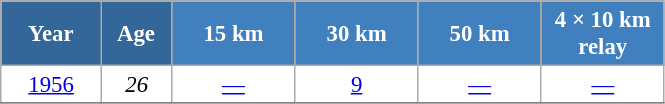<table class="wikitable" style="font-size:95%; text-align:center; border:grey solid 1px; border-collapse:collapse; background:#ffffff;">
<tr>
<th style="background-color:#369; color:white; width:60px;"> Year </th>
<th style="background-color:#369; color:white; width:40px;"> Age </th>
<th style="background-color:#4180be; color:white; width:75px;"> 15 km </th>
<th style="background-color:#4180be; color:white; width:75px;"> 30 km </th>
<th style="background-color:#4180be; color:white; width:75px;"> 50 km </th>
<th style="background-color:#4180be; color:white; width:75px;"> 4 × 10 km <br> relay </th>
</tr>
<tr>
<td><a href='#'>1956</a></td>
<td><em>26</em></td>
<td><a href='#'>—</a></td>
<td><a href='#'>9</a></td>
<td><a href='#'>—</a></td>
<td><a href='#'>—</a></td>
</tr>
<tr>
</tr>
</table>
